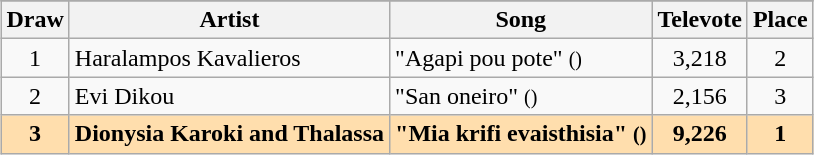<table class="sortable wikitable" style="margin: 1em auto 1em auto; text-align:center">
<tr>
</tr>
<tr>
<th>Draw</th>
<th>Artist</th>
<th>Song</th>
<th>Televote</th>
<th>Place</th>
</tr>
<tr>
<td>1</td>
<td align="left">Haralampos Kavalieros</td>
<td align="left">"Agapi pou pote" <small>()</small></td>
<td>3,218</td>
<td>2</td>
</tr>
<tr>
<td>2</td>
<td align="left">Evi Dikou</td>
<td align="left">"San oneiro" <small>()</small></td>
<td>2,156</td>
<td>3</td>
</tr>
<tr style="font-weight:bold;background:navajowhite;">
<td>3</td>
<td align="left">Dionysia Karoki and Thalassa</td>
<td align="left">"Mia krifi evaisthisia" <small>()</small></td>
<td>9,226</td>
<td>1</td>
</tr>
</table>
